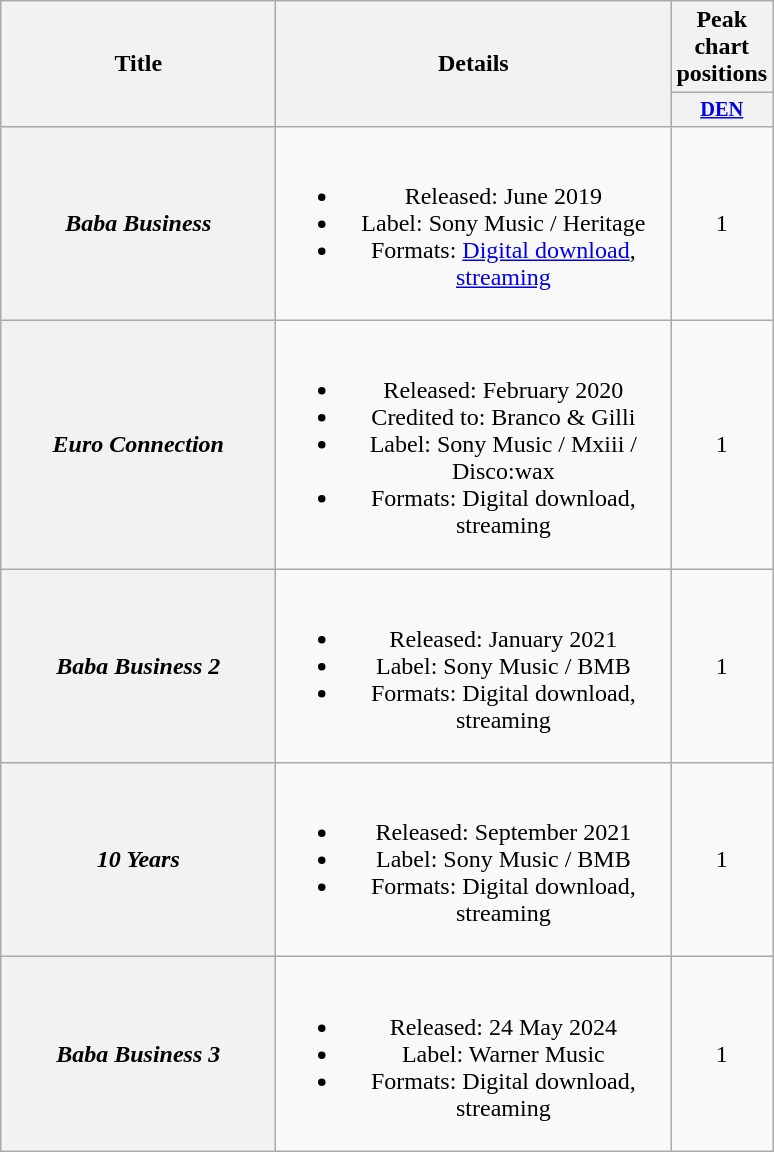<table class="wikitable plainrowheaders" style="text-align:center;" border="1">
<tr>
<th scope="col" rowspan="2" style="width:11em;">Title</th>
<th scope="col" rowspan="2" style="width:16em;">Details</th>
<th scope="col" colspan="1">Peak chart positions</th>
</tr>
<tr>
<th scope="col" style="width:3em;font-size:85%;"><a href='#'>DEN</a><br></th>
</tr>
<tr>
<th scope="row"><em>Baba Business</em></th>
<td><br><ul><li>Released: June 2019</li><li>Label: Sony Music / Heritage</li><li>Formats: <a href='#'>Digital download</a>, <a href='#'>streaming</a></li></ul></td>
<td>1</td>
</tr>
<tr>
<th scope="row"><em>Euro Connection</em></th>
<td><br><ul><li>Released: February 2020</li><li>Credited to: Branco & Gilli</li><li>Label: Sony Music / Mxiii / Disco:wax</li><li>Formats: Digital download, streaming</li></ul></td>
<td>1</td>
</tr>
<tr>
<th scope="row"><em>Baba Business 2</em></th>
<td><br><ul><li>Released: January 2021</li><li>Label: Sony Music / BMB</li><li>Formats: Digital download, streaming</li></ul></td>
<td>1</td>
</tr>
<tr>
<th scope="row"><em>10 Years</em></th>
<td><br><ul><li>Released: September 2021</li><li>Label: Sony Music / BMB</li><li>Formats: Digital download, streaming</li></ul></td>
<td>1<br></td>
</tr>
<tr>
<th scope="row"><em>Baba Business 3</em></th>
<td><br><ul><li>Released: 24 May 2024</li><li>Label: Warner Music</li><li>Formats: Digital download, streaming</li></ul></td>
<td>1<br></td>
</tr>
</table>
